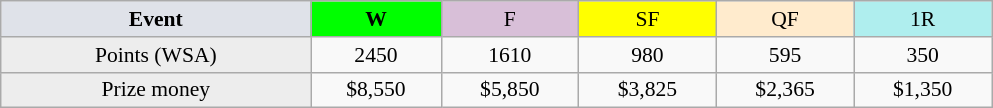<table class=wikitable style=font-size:90%;text-align:center>
<tr>
<td width=200 colspan=1 bgcolor=#dfe2e9><strong>Event</strong></td>
<td width=80 bgcolor=lime><strong>W</strong></td>
<td width=85 bgcolor=#D8BFD8>F</td>
<td width=85 bgcolor=#FFFF00>SF</td>
<td width=85 bgcolor=#ffebcd>QF</td>
<td width=85 bgcolor=#afeeee>1R</td>
</tr>
<tr>
<td bgcolor=#EDEDED>Points (WSA)</td>
<td>2450</td>
<td>1610</td>
<td>980</td>
<td>595</td>
<td>350</td>
</tr>
<tr>
<td bgcolor=#EDEDED>Prize money</td>
<td>$8,550</td>
<td>$5,850</td>
<td>$3,825</td>
<td>$2,365</td>
<td>$1,350</td>
</tr>
</table>
